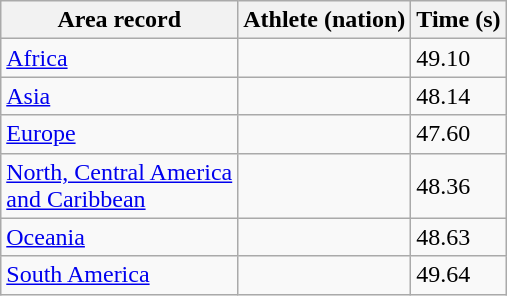<table class="wikitable">
<tr>
<th>Area record</th>
<th>Athlete (nation)</th>
<th>Time (s)</th>
</tr>
<tr>
<td><a href='#'>Africa</a> </td>
<td></td>
<td>49.10</td>
</tr>
<tr>
<td><a href='#'>Asia</a> </td>
<td></td>
<td>48.14</td>
</tr>
<tr>
<td><a href='#'>Europe</a> </td>
<td></td>
<td>47.60 </td>
</tr>
<tr>
<td><a href='#'>North, Central America<br>and Caribbean</a> </td>
<td></td>
<td>48.36</td>
</tr>
<tr>
<td><a href='#'>Oceania</a> </td>
<td></td>
<td>48.63</td>
</tr>
<tr>
<td><a href='#'>South America</a> </td>
<td></td>
<td>49.64</td>
</tr>
</table>
